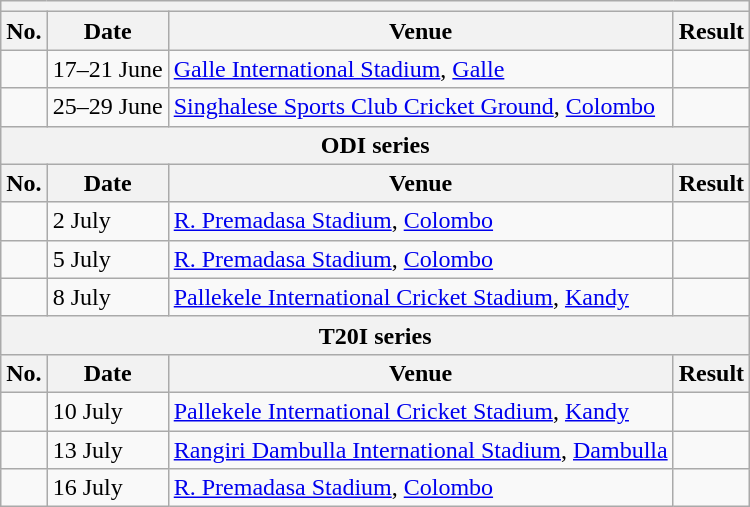<table class="wikitable">
<tr>
<th colspan="4"></th>
</tr>
<tr>
<th>No.</th>
<th>Date</th>
<th>Venue</th>
<th>Result</th>
</tr>
<tr>
<td></td>
<td>17–21 June</td>
<td><a href='#'>Galle International Stadium</a>, <a href='#'>Galle</a></td>
<td></td>
</tr>
<tr>
<td></td>
<td>25–29 June</td>
<td><a href='#'>Singhalese Sports Club Cricket Ground</a>, <a href='#'>Colombo</a></td>
<td></td>
</tr>
<tr>
<th colspan="4">ODI series</th>
</tr>
<tr>
<th>No.</th>
<th>Date</th>
<th>Venue</th>
<th>Result</th>
</tr>
<tr>
<td></td>
<td>2 July</td>
<td><a href='#'>R. Premadasa Stadium</a>, <a href='#'>Colombo</a></td>
<td></td>
</tr>
<tr>
<td></td>
<td>5 July</td>
<td><a href='#'>R. Premadasa Stadium</a>, <a href='#'>Colombo</a></td>
<td></td>
</tr>
<tr>
<td></td>
<td>8 July</td>
<td><a href='#'>Pallekele International Cricket Stadium</a>, <a href='#'>Kandy</a></td>
<td></td>
</tr>
<tr>
<th colspan="4">T20I series</th>
</tr>
<tr>
<th>No.</th>
<th>Date</th>
<th>Venue</th>
<th>Result</th>
</tr>
<tr>
<td></td>
<td>10 July</td>
<td><a href='#'>Pallekele International Cricket Stadium</a>, <a href='#'>Kandy</a></td>
<td></td>
</tr>
<tr>
<td></td>
<td>13 July</td>
<td><a href='#'>Rangiri Dambulla International Stadium</a>, <a href='#'>Dambulla</a></td>
<td></td>
</tr>
<tr>
<td></td>
<td>16 July</td>
<td><a href='#'>R. Premadasa Stadium</a>, <a href='#'>Colombo</a></td>
<td></td>
</tr>
</table>
